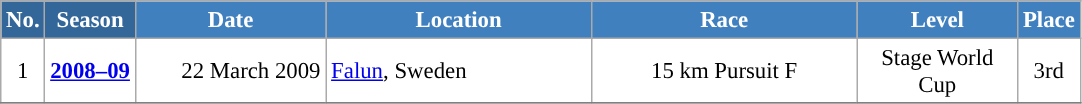<table class="wikitable sortable" style="font-size:95%; text-align:center; border:grey solid 1px; border-collapse:collapse; background:#ffffff;">
<tr style="background:#efefef;">
<th style="background-color:#369; color:white;">No.</th>
<th style="background-color:#369; color:white;">Season</th>
<th style="background-color:#4180be; color:white; width:120px;">Date</th>
<th style="background-color:#4180be; color:white; width:170px;">Location</th>
<th style="background-color:#4180be; color:white; width:170px;">Race</th>
<th style="background-color:#4180be; color:white; width:100px;">Level</th>
<th style="background-color:#4180be; color:white;">Place</th>
</tr>
<tr>
<td align=center>1</td>
<td rowspan=1 align=center><strong><a href='#'>2008–09</a></strong></td>
<td align=right>22 March 2009</td>
<td align=left> <a href='#'>Falun</a>, Sweden</td>
<td>15 km Pursuit F</td>
<td>Stage World Cup</td>
<td>3rd</td>
</tr>
<tr>
</tr>
</table>
